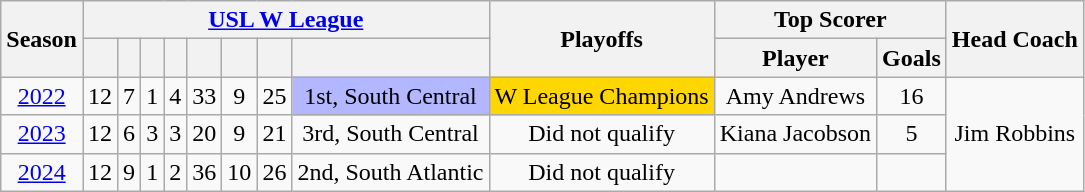<table class="wikitable" style="text-align: center">
<tr>
<th scope="col" rowspan="2">Season</th>
<th colspan=8 class="unsortable"><a href='#'>USL W League</a></th>
<th scope="col" rowspan="2" class="unsortable">Playoffs</th>
<th scope="col" colspan="2" class="unsortable">Top Scorer</th>
<th scope="col" rowspan="2" class="unsortable">Head Coach</th>
</tr>
<tr>
<th></th>
<th></th>
<th></th>
<th></th>
<th></th>
<th></th>
<th></th>
<th></th>
<th class="unsortable">Player</th>
<th class="unsortable">Goals</th>
</tr>
<tr>
<td><a href='#'>2022</a></td>
<td>12</td>
<td>7</td>
<td>1</td>
<td>4</td>
<td>33</td>
<td>9</td>
<td>25</td>
<td bgcolor=#b3b7ff>1st, South Central</td>
<td bgcolor=gold>W League Champions</td>
<td> Amy Andrews</td>
<td>16</td>
<td rowspan=3> Jim Robbins</td>
</tr>
<tr>
<td><a href='#'>2023</a></td>
<td>12</td>
<td>6</td>
<td>3</td>
<td>3</td>
<td>20</td>
<td>9</td>
<td>21</td>
<td>3rd, South Central</td>
<td>Did not qualify</td>
<td> Kiana Jacobson</td>
<td>5</td>
</tr>
<tr>
<td><a href='#'>2024</a></td>
<td>12</td>
<td>9</td>
<td>1</td>
<td>2</td>
<td>36</td>
<td>10</td>
<td>26</td>
<td>2nd, South Atlantic</td>
<td>Did not qualify</td>
<td></td>
<td></td>
</tr>
</table>
